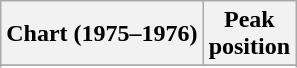<table class="wikitable sortable plainrowheaders" style="text-align:center">
<tr>
<th>Chart (1975–1976)</th>
<th>Peak<br>position</th>
</tr>
<tr>
</tr>
<tr>
</tr>
<tr>
</tr>
</table>
